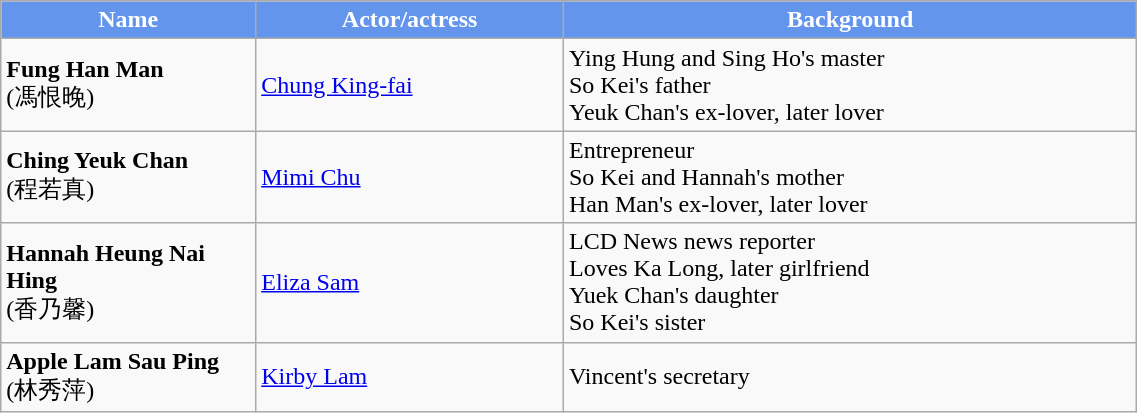<table class="wikitable" width="60%">
<tr style="background:cornflowerblue; color:white" align="center">
<td style="width:6%"><strong>Name</strong></td>
<td style="width:6%"><strong>Actor/actress</strong></td>
<td style="width:15%"><strong>Background</strong></td>
</tr>
<tr>
<td><strong>Fung Han Man</strong><br>(馮恨晚)</td>
<td><a href='#'>Chung King-fai</a></td>
<td>Ying Hung and Sing Ho's master<br>So Kei's father<br>Yeuk Chan's ex-lover, later lover</td>
</tr>
<tr>
<td><strong>Ching Yeuk Chan</strong><br>(程若真)</td>
<td><a href='#'>Mimi Chu</a></td>
<td>Entrepreneur<br>So Kei and Hannah's mother<br> Han Man's ex-lover, later lover</td>
</tr>
<tr>
<td><strong>Hannah Heung Nai Hing</strong><br>(香乃馨)</td>
<td><a href='#'>Eliza Sam</a></td>
<td>LCD News news reporter<br>Loves Ka Long, later girlfriend<br>Yuek Chan's daughter<br>So Kei's sister</td>
</tr>
<tr>
<td><strong>Apple Lam Sau Ping</strong><br>(林秀萍)</td>
<td><a href='#'>Kirby Lam</a></td>
<td>Vincent's secretary</td>
</tr>
</table>
